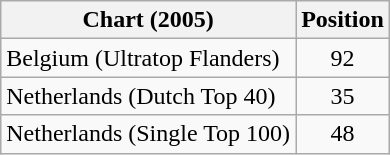<table class="wikitable sortable">
<tr>
<th>Chart (2005)</th>
<th>Position</th>
</tr>
<tr>
<td>Belgium (Ultratop Flanders)</td>
<td align="center">92</td>
</tr>
<tr>
<td>Netherlands (Dutch Top 40)</td>
<td align="center">35</td>
</tr>
<tr>
<td>Netherlands (Single Top 100)</td>
<td align="center">48</td>
</tr>
</table>
